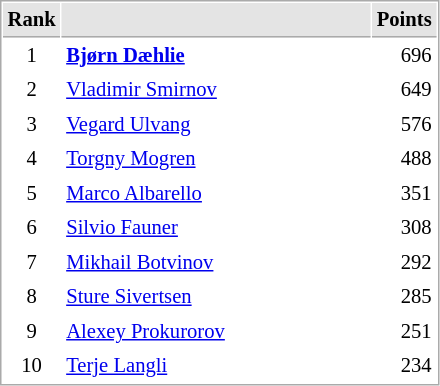<table cellspacing="1" cellpadding="3" style="border:1px solid #AAAAAA;font-size:86%">
<tr style="background-color: #E4E4E4;">
<th style="border-bottom:1px solid #AAAAAA" width=10>Rank</th>
<th style="border-bottom:1px solid #AAAAAA" width=200></th>
<th style="border-bottom:1px solid #AAAAAA" width=20 align=right>Points</th>
</tr>
<tr>
<td align=center>1</td>
<td> <strong><a href='#'>Bjørn Dæhlie</a></strong></td>
<td align=right>696</td>
</tr>
<tr>
<td align=center>2</td>
<td> <a href='#'>Vladimir Smirnov</a></td>
<td align=right>649</td>
</tr>
<tr>
<td align=center>3</td>
<td> <a href='#'>Vegard Ulvang</a></td>
<td align=right>576</td>
</tr>
<tr>
<td align=center>4</td>
<td> <a href='#'>Torgny Mogren</a></td>
<td align=right>488</td>
</tr>
<tr>
<td align=center>5</td>
<td> <a href='#'>Marco Albarello</a></td>
<td align=right>351</td>
</tr>
<tr>
<td align=center>6</td>
<td> <a href='#'>Silvio Fauner</a></td>
<td align=right>308</td>
</tr>
<tr>
<td align=center>7</td>
<td>  <a href='#'>Mikhail Botvinov</a></td>
<td align=right>292</td>
</tr>
<tr>
<td align=center>8</td>
<td> <a href='#'>Sture Sivertsen</a></td>
<td align=right>285</td>
</tr>
<tr>
<td align=center>9</td>
<td> <a href='#'>Alexey Prokurorov</a></td>
<td align=right>251</td>
</tr>
<tr>
<td align=center>10</td>
<td> <a href='#'>Terje Langli</a></td>
<td align=right>234</td>
</tr>
</table>
